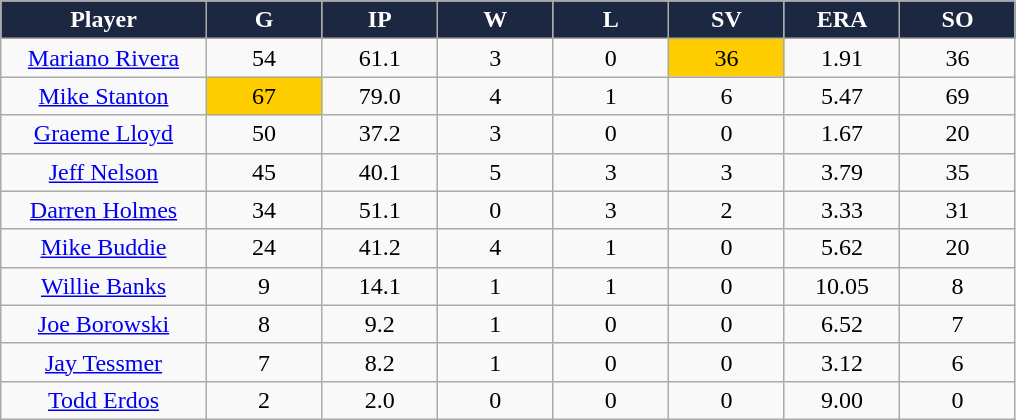<table class="wikitable sortable">
<tr>
<th style="background:#1c2841;color:white;" width="16%">Player</th>
<th style="background:#1c2841;color:white;" width="9%">G</th>
<th style="background:#1c2841;color:white;" width="9%">IP</th>
<th style="background:#1c2841;color:white;" width="9%">W</th>
<th style="background:#1c2841;color:white;" width="9%">L</th>
<th style="background:#1c2841;color:white;" width="9%">SV</th>
<th style="background:#1c2841;color:white;" width="9%">ERA</th>
<th style="background:#1c2841;color:white;" width="9%">SO</th>
</tr>
<tr align="center">
<td><a href='#'>Mariano Rivera</a></td>
<td>54</td>
<td>61.1</td>
<td>3</td>
<td>0</td>
<td bgcolor="#FFCC00">36</td>
<td>1.91</td>
<td>36</td>
</tr>
<tr align="center">
<td><a href='#'>Mike Stanton</a></td>
<td bgcolor="#FFCC00">67</td>
<td>79.0</td>
<td>4</td>
<td>1</td>
<td>6</td>
<td>5.47</td>
<td>69</td>
</tr>
<tr align="center">
<td><a href='#'>Graeme Lloyd</a></td>
<td>50</td>
<td>37.2</td>
<td>3</td>
<td>0</td>
<td>0</td>
<td>1.67</td>
<td>20</td>
</tr>
<tr align="center">
<td><a href='#'>Jeff Nelson</a></td>
<td>45</td>
<td>40.1</td>
<td>5</td>
<td>3</td>
<td>3</td>
<td>3.79</td>
<td>35</td>
</tr>
<tr align=center>
<td><a href='#'>Darren Holmes</a></td>
<td>34</td>
<td>51.1</td>
<td>0</td>
<td>3</td>
<td>2</td>
<td>3.33</td>
<td>31</td>
</tr>
<tr align=center>
<td><a href='#'>Mike Buddie</a></td>
<td>24</td>
<td>41.2</td>
<td>4</td>
<td>1</td>
<td>0</td>
<td>5.62</td>
<td>20</td>
</tr>
<tr align=center>
<td><a href='#'>Willie Banks</a></td>
<td>9</td>
<td>14.1</td>
<td>1</td>
<td>1</td>
<td>0</td>
<td>10.05</td>
<td>8</td>
</tr>
<tr align=center>
<td><a href='#'>Joe Borowski</a></td>
<td>8</td>
<td>9.2</td>
<td>1</td>
<td>0</td>
<td>0</td>
<td>6.52</td>
<td>7</td>
</tr>
<tr align=center>
<td><a href='#'>Jay Tessmer</a></td>
<td>7</td>
<td>8.2</td>
<td>1</td>
<td>0</td>
<td>0</td>
<td>3.12</td>
<td>6</td>
</tr>
<tr align=center>
<td><a href='#'>Todd Erdos</a></td>
<td>2</td>
<td>2.0</td>
<td>0</td>
<td>0</td>
<td>0</td>
<td>9.00</td>
<td>0</td>
</tr>
</table>
